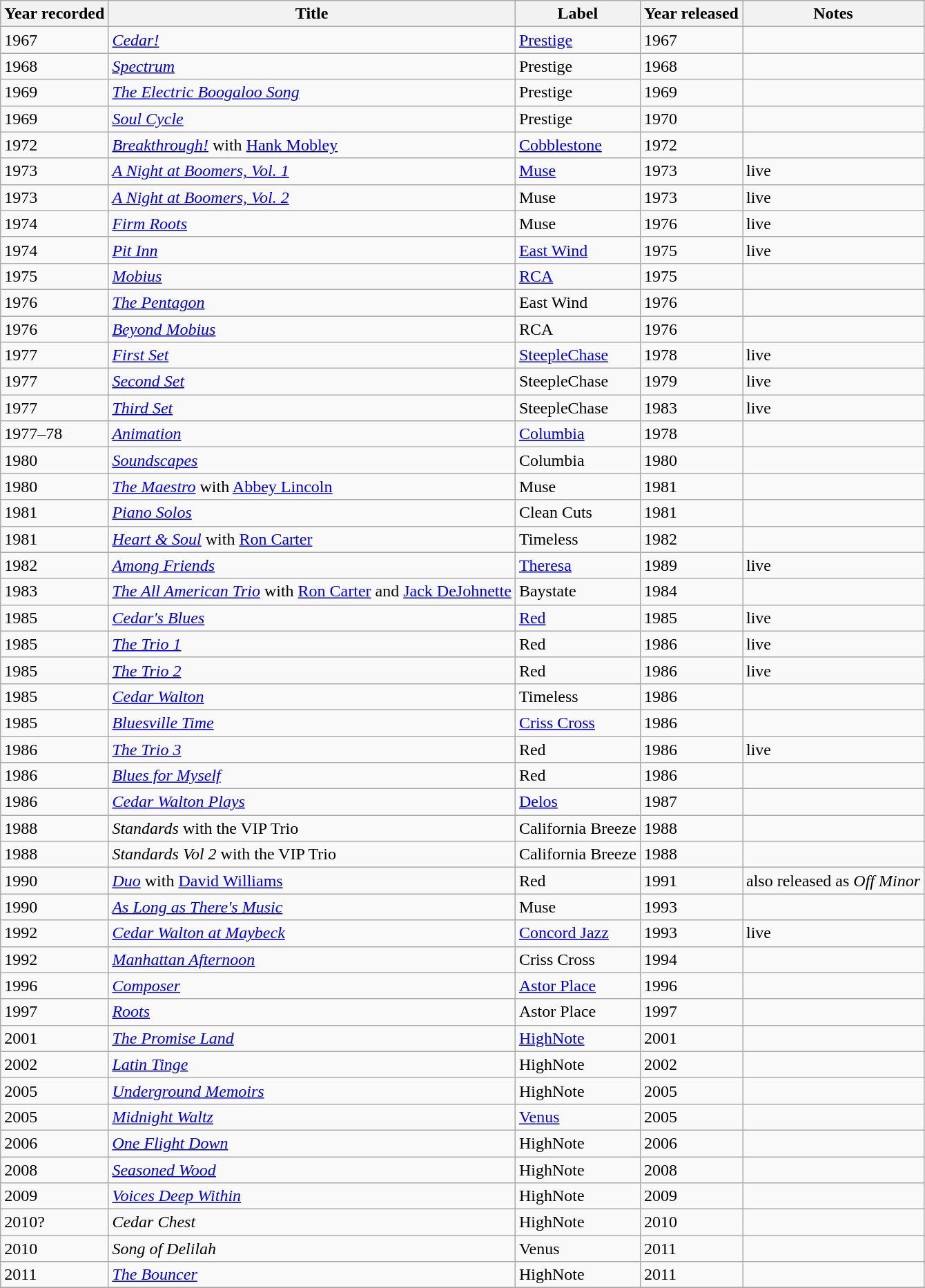<table class="wikitable sortable">
<tr>
<th>Year recorded</th>
<th>Title</th>
<th>Label</th>
<th>Year released</th>
<th>Notes</th>
</tr>
<tr>
<td>1967</td>
<td><em><a href='#'>Cedar!</a></em></td>
<td><a href='#'>Prestige</a></td>
<td>1967</td>
<td></td>
</tr>
<tr>
<td>1968</td>
<td><em><a href='#'>Spectrum</a></em></td>
<td>Prestige</td>
<td>1968</td>
<td></td>
</tr>
<tr>
<td>1969</td>
<td><em><a href='#'>The Electric Boogaloo Song</a></em></td>
<td>Prestige</td>
<td>1969</td>
<td></td>
</tr>
<tr>
<td>1969</td>
<td><em><a href='#'>Soul Cycle</a></em></td>
<td>Prestige</td>
<td>1970</td>
<td></td>
</tr>
<tr>
<td>1972</td>
<td><em><a href='#'>Breakthrough!</a></em> with <a href='#'>Hank Mobley</a></td>
<td><a href='#'>Cobblestone</a></td>
<td>1972</td>
<td></td>
</tr>
<tr>
<td>1973</td>
<td><em><a href='#'>A Night at Boomers, Vol. 1</a></em></td>
<td><a href='#'>Muse</a></td>
<td>1973</td>
<td>live</td>
</tr>
<tr>
<td>1973</td>
<td><em><a href='#'>A Night at Boomers, Vol. 2</a></em></td>
<td>Muse</td>
<td>1973</td>
<td>live</td>
</tr>
<tr>
<td>1974</td>
<td><em><a href='#'>Firm Roots</a></em></td>
<td>Muse</td>
<td>1976</td>
<td>live</td>
</tr>
<tr>
<td>1974</td>
<td><em><a href='#'>Pit Inn</a></em></td>
<td><a href='#'>East Wind</a></td>
<td>1975</td>
<td>live</td>
</tr>
<tr>
<td>1975</td>
<td><em><a href='#'>Mobius</a></em></td>
<td><a href='#'>RCA</a></td>
<td>1975</td>
<td></td>
</tr>
<tr>
<td>1976</td>
<td><em><a href='#'>The Pentagon</a></em></td>
<td>East Wind</td>
<td>1976</td>
<td></td>
</tr>
<tr>
<td>1976</td>
<td><em><a href='#'>Beyond Mobius</a></em></td>
<td>RCA</td>
<td>1976</td>
<td></td>
</tr>
<tr>
<td>1977</td>
<td><em><a href='#'>First Set</a></em></td>
<td><a href='#'>SteepleChase</a></td>
<td>1978</td>
<td>live</td>
</tr>
<tr>
<td>1977</td>
<td><em><a href='#'>Second Set</a></em></td>
<td>SteepleChase</td>
<td>1979</td>
<td>live</td>
</tr>
<tr>
<td>1977</td>
<td><em><a href='#'>Third Set</a></em></td>
<td>SteepleChase</td>
<td>1983</td>
<td>live</td>
</tr>
<tr>
<td>1977–78</td>
<td><em><a href='#'>Animation</a></em></td>
<td><a href='#'>Columbia</a></td>
<td>1978</td>
<td></td>
</tr>
<tr>
<td>1980</td>
<td><em><a href='#'>Soundscapes</a></em></td>
<td>Columbia</td>
<td>1980</td>
<td></td>
</tr>
<tr>
<td>1980</td>
<td><em><a href='#'>The Maestro</a></em> with <a href='#'>Abbey Lincoln</a></td>
<td>Muse</td>
<td>1981</td>
<td></td>
</tr>
<tr>
<td>1981</td>
<td><em><a href='#'>Piano Solos</a></em></td>
<td>Clean Cuts</td>
<td>1981</td>
<td></td>
</tr>
<tr>
<td>1981</td>
<td><em><a href='#'>Heart & Soul</a></em> with <a href='#'>Ron Carter</a></td>
<td>Timeless</td>
<td>1982</td>
<td></td>
</tr>
<tr>
<td>1982</td>
<td><em><a href='#'>Among Friends</a></em></td>
<td><a href='#'>Theresa</a></td>
<td>1989</td>
<td>live</td>
</tr>
<tr>
<td>1983</td>
<td><em><a href='#'>The All American Trio</a></em> with <a href='#'>Ron Carter</a> and <a href='#'>Jack DeJohnette</a></td>
<td>Baystate</td>
<td>1984</td>
<td></td>
</tr>
<tr>
<td>1985</td>
<td><em><a href='#'>Cedar's Blues</a></em></td>
<td><a href='#'>Red</a></td>
<td>1985</td>
<td>live</td>
</tr>
<tr>
<td>1985</td>
<td><em><a href='#'>The Trio 1</a></em></td>
<td>Red</td>
<td>1986</td>
<td>live</td>
</tr>
<tr>
<td>1985</td>
<td><em><a href='#'>The Trio 2</a></em></td>
<td>Red</td>
<td>1986</td>
<td>live</td>
</tr>
<tr>
<td>1985</td>
<td><em><a href='#'>Cedar Walton</a></em></td>
<td>Timeless</td>
<td>1986</td>
<td></td>
</tr>
<tr>
<td>1985</td>
<td><em><a href='#'>Bluesville Time</a></em></td>
<td><a href='#'>Criss Cross</a></td>
<td>1986</td>
<td></td>
</tr>
<tr>
<td>1986</td>
<td><em><a href='#'>The Trio 3</a></em></td>
<td>Red</td>
<td>1986</td>
<td>live</td>
</tr>
<tr>
<td>1986</td>
<td><em><a href='#'>Blues for Myself</a></em></td>
<td>Red</td>
<td>1986</td>
<td></td>
</tr>
<tr>
<td>1986</td>
<td><em><a href='#'>Cedar Walton Plays</a></em></td>
<td><a href='#'>Delos</a></td>
<td>1987</td>
<td></td>
</tr>
<tr>
<td>1988</td>
<td><em>Standards</em> with the VIP Trio</td>
<td>California Breeze</td>
<td>1988</td>
<td></td>
</tr>
<tr>
<td>1988</td>
<td><em>Standards Vol 2</em> with the VIP Trio</td>
<td>California Breeze</td>
<td>1988</td>
<td></td>
</tr>
<tr>
<td>1990</td>
<td><em><a href='#'>Duo</a></em> with <a href='#'>David Williams</a></td>
<td>Red</td>
<td>1991</td>
<td>also released as <em>Off Minor</em></td>
</tr>
<tr>
<td>1990</td>
<td><em><a href='#'>As Long as There's Music</a></em></td>
<td>Muse</td>
<td>1993</td>
<td></td>
</tr>
<tr>
<td>1992</td>
<td><em><a href='#'>Cedar Walton at Maybeck</a></em></td>
<td><a href='#'>Concord Jazz</a></td>
<td>1993</td>
<td>live</td>
</tr>
<tr>
<td>1992</td>
<td><em><a href='#'>Manhattan Afternoon</a></em></td>
<td>Criss Cross</td>
<td>1994</td>
<td></td>
</tr>
<tr>
<td>1996</td>
<td><em><a href='#'>Composer</a></em></td>
<td><a href='#'>Astor Place</a></td>
<td>1996</td>
<td></td>
</tr>
<tr>
<td>1997</td>
<td><em><a href='#'>Roots</a></em></td>
<td>Astor Place</td>
<td>1997</td>
<td></td>
</tr>
<tr>
<td>2001</td>
<td><em><a href='#'>The Promise Land</a></em></td>
<td><a href='#'>HighNote</a></td>
<td>2001</td>
<td></td>
</tr>
<tr>
<td>2002</td>
<td><em><a href='#'>Latin Tinge</a></em></td>
<td>HighNote</td>
<td>2002</td>
<td></td>
</tr>
<tr>
<td>2005</td>
<td><em><a href='#'>Underground Memoirs</a></em></td>
<td>HighNote</td>
<td>2005</td>
<td></td>
</tr>
<tr>
<td>2005</td>
<td><em><a href='#'>Midnight Waltz</a></em></td>
<td><a href='#'>Venus</a></td>
<td>2005</td>
<td></td>
</tr>
<tr>
<td>2006</td>
<td><em><a href='#'>One Flight Down</a></em></td>
<td>HighNote</td>
<td>2006</td>
<td></td>
</tr>
<tr>
<td>2008</td>
<td><em><a href='#'>Seasoned Wood</a></em></td>
<td>HighNote</td>
<td>2008</td>
<td></td>
</tr>
<tr>
<td>2009</td>
<td><em><a href='#'>Voices Deep Within</a></em></td>
<td>HighNote</td>
<td>2009</td>
<td></td>
</tr>
<tr>
<td>2010?</td>
<td><em>Cedar Chest</em></td>
<td>HighNote</td>
<td>2010</td>
<td></td>
</tr>
<tr>
<td>2010</td>
<td><em>Song of Delilah</em></td>
<td>Venus</td>
<td>2011</td>
<td></td>
</tr>
<tr>
<td>2011</td>
<td><em><a href='#'>The Bouncer</a></em></td>
<td>HighNote</td>
<td>2011</td>
<td></td>
</tr>
<tr>
</tr>
</table>
